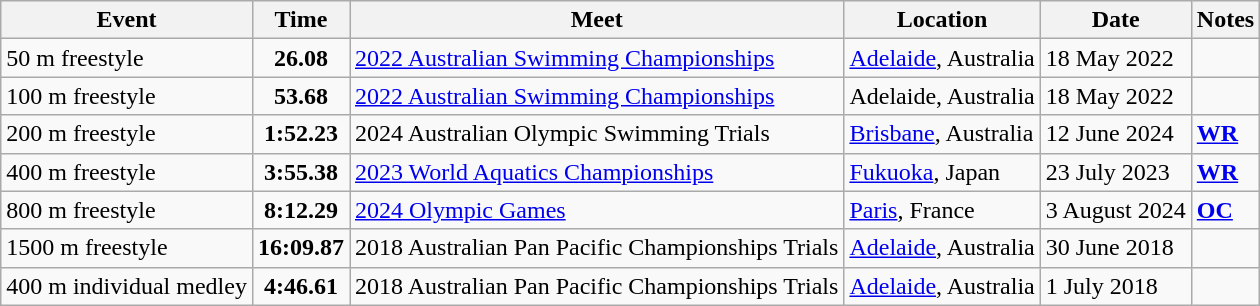<table class="wikitable">
<tr>
<th>Event</th>
<th>Time</th>
<th>Meet</th>
<th>Location</th>
<th>Date</th>
<th>Notes</th>
</tr>
<tr>
<td>50 m freestyle</td>
<td style="text-align:center;"><strong>26.08</strong></td>
<td><a href='#'>2022 Australian Swimming Championships</a></td>
<td><a href='#'>Adelaide</a>, Australia</td>
<td>18 May 2022</td>
<td></td>
</tr>
<tr>
<td>100 m freestyle</td>
<td style="text-align:center;"><strong>53.68</strong></td>
<td><a href='#'>2022 Australian Swimming Championships</a></td>
<td>Adelaide, Australia</td>
<td>18 May 2022</td>
<td></td>
</tr>
<tr>
<td>200 m freestyle</td>
<td style="text-align:center;"><strong>1:52.23</strong></td>
<td>2024 Australian Olympic Swimming Trials</td>
<td><a href='#'>Brisbane</a>, Australia</td>
<td>12 June 2024</td>
<td><a href='#'><strong>WR</strong></a></td>
</tr>
<tr>
<td>400 m freestyle</td>
<td style="text-align:center;"><strong>3:55.38</strong></td>
<td><a href='#'>2023 World Aquatics Championships</a></td>
<td><a href='#'>Fukuoka</a>, Japan</td>
<td>23 July 2023</td>
<td><strong><a href='#'>WR</a></strong></td>
</tr>
<tr>
<td>800 m freestyle</td>
<td style="text-align:center;"><strong>8:12.29</strong></td>
<td><a href='#'>2024 Olympic Games</a></td>
<td><a href='#'>Paris</a>, France</td>
<td>3 August 2024</td>
<td><strong><a href='#'>OC</a></strong></td>
</tr>
<tr>
<td>1500 m freestyle</td>
<td style="text-align:center;"><strong>16:09.87</strong></td>
<td>2018 Australian Pan Pacific Championships Trials</td>
<td><a href='#'>Adelaide</a>, Australia</td>
<td>30 June 2018</td>
<td></td>
</tr>
<tr>
<td>400 m individual medley</td>
<td style="text-align:center;"><strong>4:46.61</strong></td>
<td>2018 Australian Pan Pacific Championships Trials</td>
<td><a href='#'>Adelaide</a>, Australia</td>
<td>1 July 2018</td>
<td></td>
</tr>
</table>
